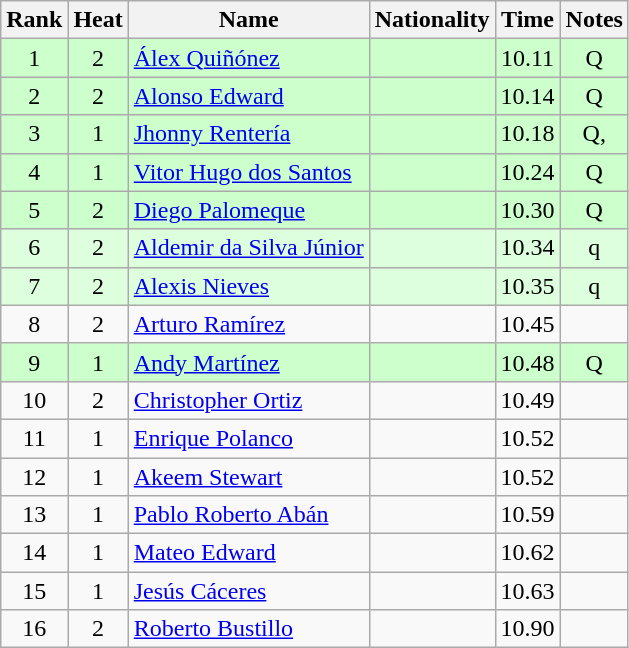<table class="wikitable sortable" style="text-align:center">
<tr>
<th>Rank</th>
<th>Heat</th>
<th>Name</th>
<th>Nationality</th>
<th>Time</th>
<th>Notes</th>
</tr>
<tr bgcolor=ccffcc>
<td>1</td>
<td>2</td>
<td align=left><a href='#'>Álex Quiñónez</a></td>
<td align=left></td>
<td>10.11</td>
<td>Q</td>
</tr>
<tr bgcolor=ccffcc>
<td>2</td>
<td>2</td>
<td align=left><a href='#'>Alonso Edward</a></td>
<td align=left></td>
<td>10.14</td>
<td>Q</td>
</tr>
<tr bgcolor=ccffcc>
<td>3</td>
<td>1</td>
<td align=left><a href='#'>Jhonny Rentería</a></td>
<td align=left></td>
<td>10.18</td>
<td>Q, <strong></strong></td>
</tr>
<tr bgcolor=ccffcc>
<td>4</td>
<td>1</td>
<td align=left><a href='#'>Vitor Hugo dos Santos</a></td>
<td align=left></td>
<td>10.24</td>
<td>Q</td>
</tr>
<tr bgcolor=ccffcc>
<td>5</td>
<td>2</td>
<td align=left><a href='#'>Diego Palomeque</a></td>
<td align=left></td>
<td>10.30</td>
<td>Q</td>
</tr>
<tr bgcolor=ddffdd>
<td>6</td>
<td>2</td>
<td align=left><a href='#'>Aldemir da Silva Júnior</a></td>
<td align=left></td>
<td>10.34</td>
<td>q</td>
</tr>
<tr bgcolor=ddffdd>
<td>7</td>
<td>2</td>
<td align=left><a href='#'>Alexis Nieves</a></td>
<td align=left></td>
<td>10.35</td>
<td>q</td>
</tr>
<tr>
<td>8</td>
<td>2</td>
<td align=left><a href='#'>Arturo Ramírez</a></td>
<td align=left></td>
<td>10.45</td>
<td></td>
</tr>
<tr bgcolor=ccffcc>
<td>9</td>
<td>1</td>
<td align=left><a href='#'>Andy Martínez</a></td>
<td align=left></td>
<td>10.48</td>
<td>Q</td>
</tr>
<tr>
<td>10</td>
<td>2</td>
<td align=left><a href='#'>Christopher Ortiz</a></td>
<td align=left></td>
<td>10.49</td>
<td></td>
</tr>
<tr>
<td>11</td>
<td>1</td>
<td align=left><a href='#'>Enrique Polanco</a></td>
<td align=left></td>
<td>10.52</td>
<td></td>
</tr>
<tr>
<td>12</td>
<td>1</td>
<td align=left><a href='#'>Akeem Stewart</a></td>
<td align=left></td>
<td>10.52</td>
<td></td>
</tr>
<tr>
<td>13</td>
<td>1</td>
<td align=left><a href='#'>Pablo Roberto Abán</a></td>
<td align=left></td>
<td>10.59</td>
<td></td>
</tr>
<tr>
<td>14</td>
<td>1</td>
<td align=left><a href='#'>Mateo Edward</a></td>
<td align=left></td>
<td>10.62</td>
<td></td>
</tr>
<tr>
<td>15</td>
<td>1</td>
<td align=left><a href='#'>Jesús Cáceres</a></td>
<td align=left></td>
<td>10.63</td>
<td></td>
</tr>
<tr>
<td>16</td>
<td>2</td>
<td align=left><a href='#'>Roberto Bustillo</a></td>
<td align=left></td>
<td>10.90</td>
<td></td>
</tr>
</table>
